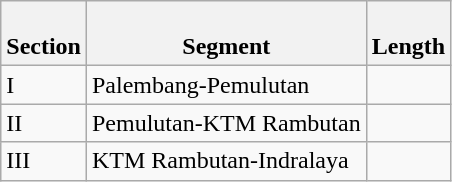<table class="wikitable">
<tr>
<th><br>Section</th>
<th><br>Segment</th>
<th><br>Length</th>
</tr>
<tr>
<td>I</td>
<td>Palembang-Pemulutan</td>
<td></td>
</tr>
<tr>
<td>II</td>
<td>Pemulutan-KTM Rambutan</td>
<td></td>
</tr>
<tr>
<td>III</td>
<td>KTM Rambutan-Indralaya</td>
<td></td>
</tr>
</table>
